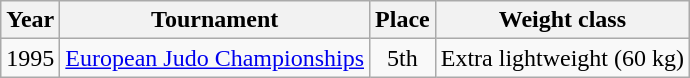<table class=wikitable>
<tr>
<th>Year</th>
<th>Tournament</th>
<th>Place</th>
<th>Weight class</th>
</tr>
<tr>
<td>1995</td>
<td><a href='#'>European Judo Championships</a></td>
<td align="center">5th</td>
<td>Extra lightweight (60 kg)</td>
</tr>
</table>
